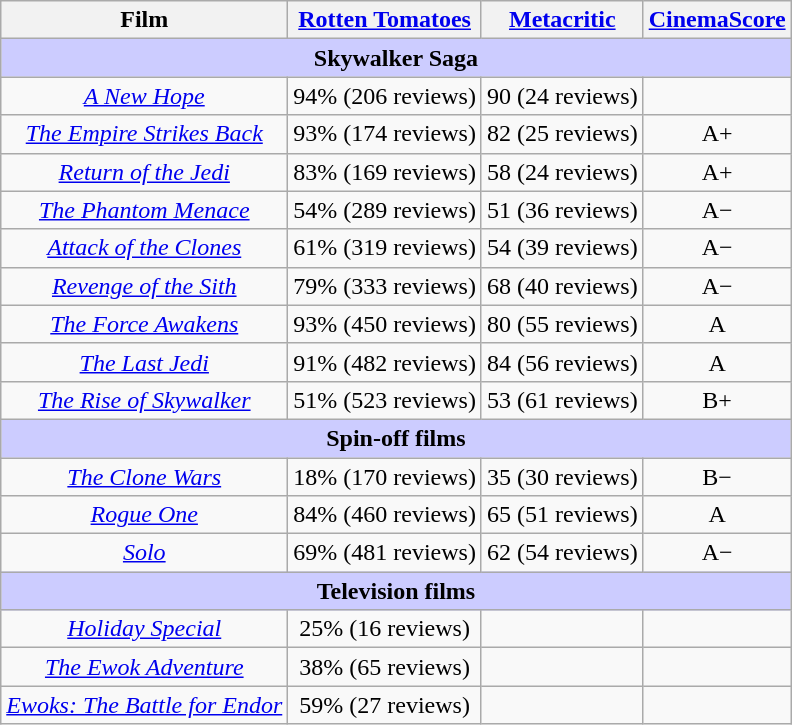<table class="wikitable sortable" style="text-align: center">
<tr>
<th scope="col">Film</th>
<th scope="col"><a href='#'>Rotten Tomatoes</a></th>
<th scope="col"><a href='#'>Metacritic</a></th>
<th scope="col"><a href='#'>CinemaScore</a></th>
</tr>
<tr>
<th colspan="4" style="background-color:#ccccff;">Skywalker Saga</th>
</tr>
<tr>
<td scope="row"><em><a href='#'>A New Hope</a></em></td>
<td>94% (206 reviews)</td>
<td>90 (24 reviews)</td>
<td></td>
</tr>
<tr>
<td scope="row"><em><a href='#'>The Empire Strikes Back</a></em></td>
<td>93% (174 reviews)</td>
<td>82 (25 reviews)</td>
<td>A+</td>
</tr>
<tr>
<td scope="row"><em><a href='#'>Return of the Jedi</a></em></td>
<td>83% (169 reviews)</td>
<td>58 (24 reviews)</td>
<td>A+</td>
</tr>
<tr>
<td scope="row"><em><a href='#'>The Phantom Menace</a></em></td>
<td>54% (289 reviews)</td>
<td>51 (36 reviews)</td>
<td>A−</td>
</tr>
<tr>
<td scope="row"><em><a href='#'>Attack of the Clones</a></em></td>
<td>61% (319 reviews)</td>
<td>54 (39 reviews)</td>
<td>A−</td>
</tr>
<tr>
<td scope="row"><em><a href='#'>Revenge of the Sith</a></em></td>
<td>79% (333 reviews)</td>
<td>68 (40 reviews)</td>
<td>A−</td>
</tr>
<tr>
<td scope="row"><em><a href='#'>The Force Awakens</a></em></td>
<td>93% (450 reviews)</td>
<td>80 (55 reviews)</td>
<td>A</td>
</tr>
<tr>
<td scope="row"><em><a href='#'>The Last Jedi</a></em></td>
<td>91% (482 reviews)</td>
<td>84 (56 reviews)</td>
<td>A</td>
</tr>
<tr>
<td scope="row"><em><a href='#'>The Rise of Skywalker</a></em></td>
<td>51% (523 reviews)</td>
<td>53 (61 reviews)</td>
<td>B+</td>
</tr>
<tr>
<th colspan="4" style="background-color:#ccccff;">Spin-off films</th>
</tr>
<tr>
<td scope="row"><em><a href='#'>The Clone Wars</a></em></td>
<td>18% (170 reviews)</td>
<td>35 (30 reviews)</td>
<td>B−</td>
</tr>
<tr>
<td scope="row"><em><a href='#'>Rogue One</a></em></td>
<td>84% (460 reviews)</td>
<td>65 (51 reviews)</td>
<td>A</td>
</tr>
<tr>
<td scope="row"><em><a href='#'>Solo</a></em></td>
<td>69% (481 reviews)</td>
<td>62 (54 reviews)</td>
<td>A−</td>
</tr>
<tr>
<th colspan="4" style="background-color:#ccccff;">Television films</th>
</tr>
<tr>
<td scope="row"><em><a href='#'>Holiday Special</a></em></td>
<td>25% (16 reviews)</td>
<td></td>
<td></td>
</tr>
<tr>
<td scope="row"><em><a href='#'>The Ewok Adventure</a></em></td>
<td>38% (65 reviews)</td>
<td></td>
<td></td>
</tr>
<tr>
<td scope="row"><em><a href='#'>Ewoks: The Battle for Endor</a></em></td>
<td>59% (27 reviews)</td>
<td></td>
<td></td>
</tr>
</table>
